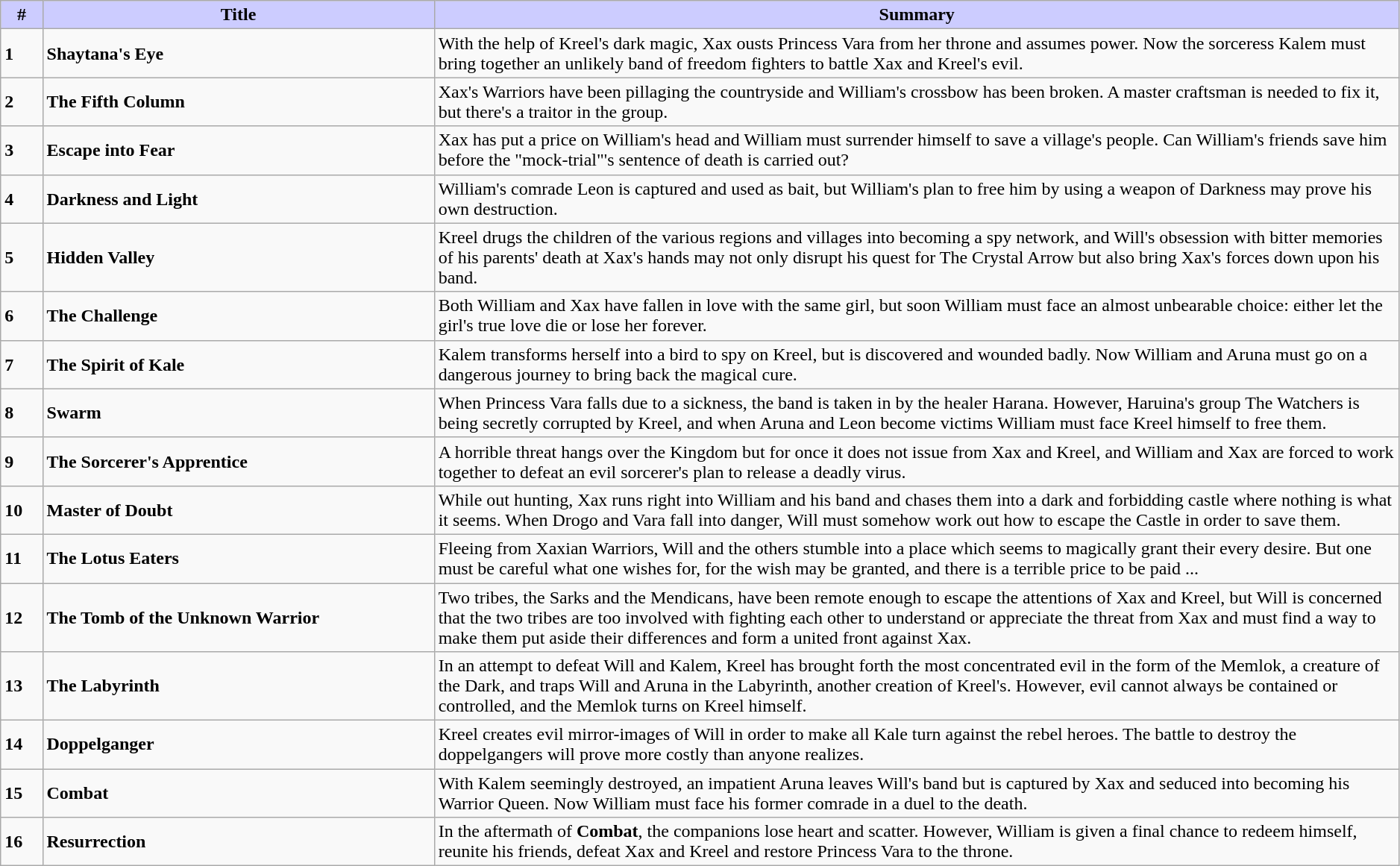<table class="wikitable" width=99%>
<tr>
<th style="background: #CCCCFF" width="3%"><strong>#</strong></th>
<th style="background: #CCCCFF" width="28%"><strong>Title</strong></th>
<th style="background: #CCCCFF"><strong>Summary</strong></th>
</tr>
<tr>
<td><strong>1</strong></td>
<td><strong>Shaytana's Eye</strong></td>
<td>With the help of Kreel's dark magic, Xax ousts Princess Vara from her throne and assumes power. Now the sorceress Kalem must bring together an unlikely band of freedom fighters to battle Xax and Kreel's evil.</td>
</tr>
<tr>
<td><strong>2</strong></td>
<td><strong>The Fifth Column</strong></td>
<td>Xax's Warriors have been pillaging the countryside and William's crossbow has been broken. A master craftsman is needed to fix it, but there's a traitor in the group.</td>
</tr>
<tr>
<td><strong>3</strong></td>
<td><strong>Escape into Fear</strong></td>
<td>Xax has put a price on William's head and William must surrender himself to save a village's people. Can William's friends save him before the "mock-trial"'s sentence of death is carried out?</td>
</tr>
<tr>
<td><strong>4</strong></td>
<td><strong>Darkness and Light</strong></td>
<td>William's comrade Leon is captured and used as bait, but William's plan to free him by using a weapon of Darkness may prove his own destruction.</td>
</tr>
<tr>
<td><strong>5</strong></td>
<td><strong>Hidden Valley</strong></td>
<td>Kreel drugs the children of the various regions and villages into becoming a spy network, and Will's obsession with bitter memories of his parents' death at Xax's hands may not only disrupt his quest for The Crystal Arrow but also bring Xax's forces down upon his band.</td>
</tr>
<tr>
<td><strong>6</strong></td>
<td><strong>The Challenge</strong></td>
<td>Both William and Xax have fallen in love with the same girl, but soon William must face an almost unbearable choice: either let the girl's true love die or lose her forever.</td>
</tr>
<tr>
<td><strong>7</strong></td>
<td><strong>The Spirit of Kale</strong></td>
<td>Kalem transforms herself into a bird to spy on Kreel, but is discovered and wounded badly. Now William and Aruna must go on a dangerous journey to bring back the magical cure.</td>
</tr>
<tr>
<td><strong>8</strong></td>
<td><strong>Swarm</strong></td>
<td>When Princess Vara falls due to a sickness, the band is taken in by the healer Harana. However, Haruina's group The Watchers is being secretly corrupted by Kreel, and when Aruna and Leon become victims William must face Kreel himself to free them.</td>
</tr>
<tr>
<td><strong>9</strong></td>
<td><strong>The Sorcerer's Apprentice</strong></td>
<td>A horrible threat hangs over the Kingdom but for once it does not issue from Xax and Kreel, and William and Xax are forced to work together to defeat an evil sorcerer's plan to release a deadly virus.</td>
</tr>
<tr>
<td><strong>10</strong></td>
<td><strong>Master of Doubt</strong></td>
<td>While out hunting, Xax runs right into William and his band and chases them into a dark and forbidding castle where nothing is what it seems. When Drogo and Vara fall into danger, Will must somehow work out how to escape the Castle in order to save them.</td>
</tr>
<tr>
<td><strong>11</strong></td>
<td><strong>The Lotus Eaters</strong></td>
<td>Fleeing from Xaxian Warriors, Will and the others stumble into a place which seems to magically grant their every desire. But one must be careful what one wishes for, for the wish may be granted, and there is a terrible price to be paid ...</td>
</tr>
<tr>
<td><strong>12</strong></td>
<td><strong>The Tomb of the Unknown Warrior</strong></td>
<td>Two tribes, the Sarks and the Mendicans, have been remote enough to escape the attentions of Xax and Kreel, but Will is concerned that the two tribes are too involved with fighting each other to understand or appreciate the threat from Xax and must find a way to make them put aside their differences and form a united front against Xax.</td>
</tr>
<tr>
<td><strong>13</strong></td>
<td><strong>The Labyrinth</strong></td>
<td>In an attempt to defeat Will and Kalem, Kreel has brought forth the most concentrated evil in the form of the Memlok, a creature of the Dark, and traps Will and Aruna in the Labyrinth, another creation of Kreel's. However, evil cannot always be contained or controlled, and the Memlok turns on Kreel himself.</td>
</tr>
<tr>
<td><strong>14</strong></td>
<td><strong>Doppelganger</strong></td>
<td>Kreel creates evil mirror-images of Will in order to make all Kale turn against the rebel heroes. The battle to destroy the doppelgangers will prove more costly than anyone realizes.</td>
</tr>
<tr>
<td><strong>15</strong></td>
<td><strong>Combat</strong></td>
<td>With Kalem seemingly destroyed, an impatient Aruna leaves Will's band but is captured by Xax and seduced into becoming his Warrior Queen. Now William must face his former comrade in a duel to the death.</td>
</tr>
<tr>
<td><strong>16</strong></td>
<td><strong>Resurrection</strong></td>
<td>In the aftermath of <strong>Combat</strong>, the companions lose heart and scatter. However, William is given a final chance to redeem himself, reunite his friends, defeat Xax and Kreel and restore Princess Vara to the throne.</td>
</tr>
</table>
